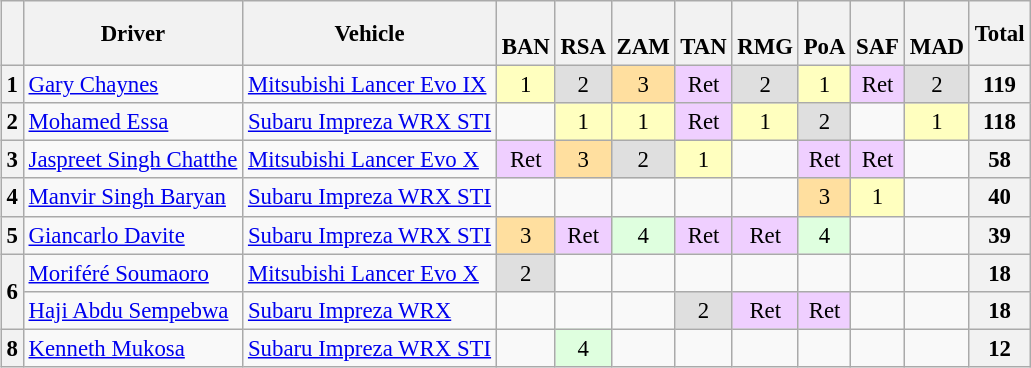<table>
<tr>
<td valign="top"><br><table class="wikitable" style="font-size: 95%; text-align: center;">
<tr>
<th></th>
<th>Driver</th>
<th>Vehicle</th>
<th><br>BAN</th>
<th><br>RSA</th>
<th><br>ZAM</th>
<th><br>TAN</th>
<th><br>RMG</th>
<th><br>PoA</th>
<th><br>SAF</th>
<th><br>MAD</th>
<th>Total</th>
</tr>
<tr>
<th>1</th>
<td align=left> <a href='#'>Gary Chaynes</a></td>
<td align=left><a href='#'>Mitsubishi Lancer Evo IX</a></td>
<td style="background:#ffffbf;">1</td>
<td style="background:#dfdfdf;">2</td>
<td style="background:#ffdf9f;">3</td>
<td style="background:#efcfff;">Ret</td>
<td style="background:#dfdfdf;">2</td>
<td style="background:#ffffbf;">1</td>
<td style="background:#efcfff;">Ret</td>
<td style="background:#dfdfdf;">2</td>
<th>119</th>
</tr>
<tr>
<th>2</th>
<td align=left> <a href='#'>Mohamed Essa</a></td>
<td align=left><a href='#'>Subaru Impreza WRX STI</a></td>
<td></td>
<td style="background:#ffffbf;">1</td>
<td style="background:#ffffbf;">1</td>
<td style="background:#efcfff;">Ret</td>
<td style="background:#ffffbf;">1</td>
<td style="background:#dfdfdf;">2</td>
<td></td>
<td style="background:#ffffbf;">1</td>
<th>118</th>
</tr>
<tr>
<th>3</th>
<td align=left> <a href='#'>Jaspreet Singh Chatthe</a></td>
<td align=left><a href='#'>Mitsubishi Lancer Evo X</a></td>
<td style="background:#efcfff;">Ret</td>
<td style="background:#ffdf9f;">3</td>
<td style="background:#dfdfdf;">2</td>
<td style="background:#ffffbf;">1</td>
<td></td>
<td style="background:#efcfff;">Ret</td>
<td style="background:#efcfff;">Ret</td>
<td></td>
<th>58</th>
</tr>
<tr>
<th>4</th>
<td align=left> <a href='#'>Manvir Singh Baryan</a></td>
<td align=left><a href='#'>Subaru Impreza WRX STI</a></td>
<td></td>
<td></td>
<td></td>
<td></td>
<td></td>
<td style="background:#ffdf9f;">3</td>
<td style="background:#ffffbf;">1</td>
<td></td>
<th>40</th>
</tr>
<tr>
<th>5</th>
<td align=left> <a href='#'>Giancarlo Davite</a></td>
<td align=left><a href='#'>Subaru Impreza WRX STI</a></td>
<td style="background:#ffdf9f;">3</td>
<td style="background:#efcfff;">Ret</td>
<td style="background:#dfffdf;">4</td>
<td style="background:#efcfff;">Ret</td>
<td style="background:#efcfff;">Ret</td>
<td style="background:#dfffdf;">4</td>
<td></td>
<td></td>
<th>39</th>
</tr>
<tr>
<th rowspan=2>6</th>
<td align=left> <a href='#'>Moriféré Soumaoro</a></td>
<td align=left><a href='#'>Mitsubishi Lancer Evo X</a></td>
<td style="background:#dfdfdf;">2</td>
<td></td>
<td></td>
<td></td>
<td></td>
<td></td>
<td></td>
<td></td>
<th>18</th>
</tr>
<tr>
<td align=left> <a href='#'>Haji Abdu Sempebwa</a></td>
<td align=left><a href='#'>Subaru Impreza WRX</a></td>
<td></td>
<td></td>
<td></td>
<td style="background:#dfdfdf;">2</td>
<td style="background:#efcfff;">Ret</td>
<td style="background:#efcfff;">Ret</td>
<td></td>
<td></td>
<th>18</th>
</tr>
<tr>
<th>8</th>
<td align=left> <a href='#'>Kenneth Mukosa</a></td>
<td align=left><a href='#'>Subaru Impreza WRX STI</a></td>
<td></td>
<td style="background:#dfffdf;">4</td>
<td></td>
<td></td>
<td></td>
<td></td>
<td></td>
<td></td>
<th>12</th>
</tr>
</table>
</td>
<td><br></td>
</tr>
</table>
